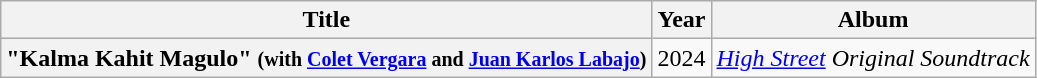<table class="wikitable plainrowheaders" style="text-align:center;">
<tr>
<th scope="col">Title</th>
<th scope="col">Year</th>
<th scope="col">Album</th>
</tr>
<tr>
<th scope="row">"Kalma Kahit Magulo" <small>(with <a href='#'>Colet Vergara</a> and <a href='#'>Juan Karlos Labajo</a>)</small></th>
<td>2024</td>
<td><em><a href='#'>High Street</a></em> <em>Original Soundtrack</em></td>
</tr>
</table>
